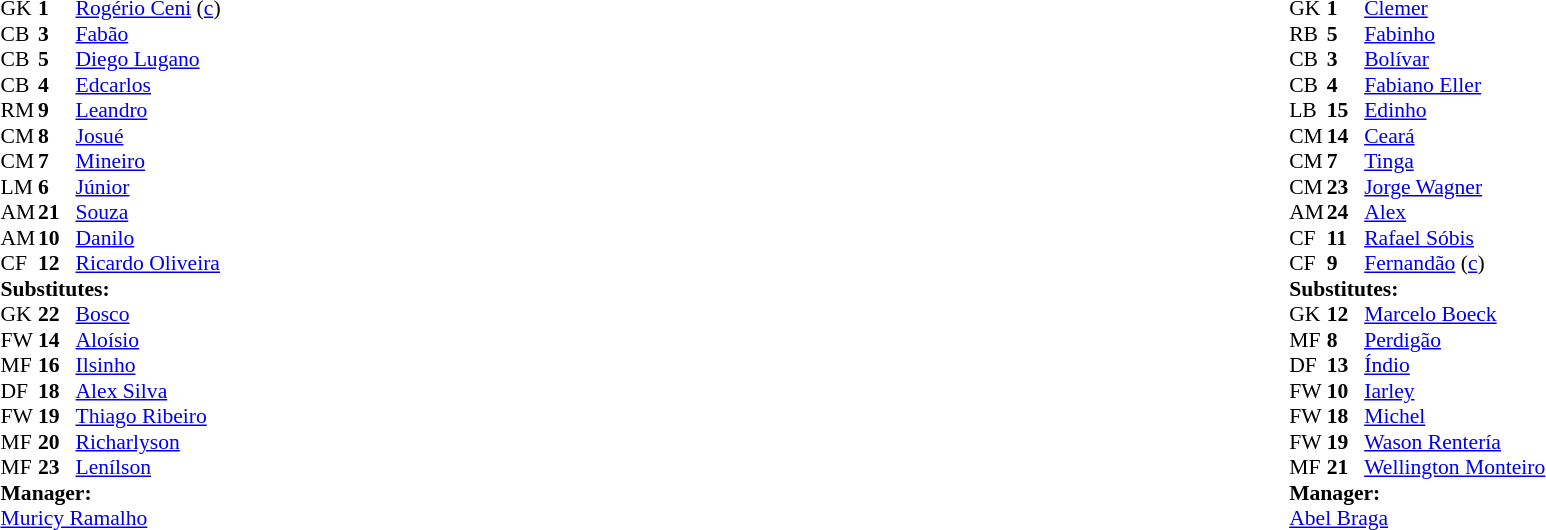<table width="100%">
<tr>
<td valign="top" width="50%"><br><table style="font-size: 90%" cellspacing="0" cellpadding="0">
<tr>
<th width=25></th>
<th width=25></th>
</tr>
<tr>
<td>GK</td>
<td><strong>1</strong></td>
<td> <a href='#'>Rogério Ceni</a> (<a href='#'>c</a>)</td>
</tr>
<tr>
<td>CB</td>
<td><strong>3</strong></td>
<td> <a href='#'>Fabão</a></td>
<td></td>
</tr>
<tr>
<td>CB</td>
<td><strong>5</strong></td>
<td> <a href='#'>Diego Lugano</a></td>
</tr>
<tr>
<td>CB</td>
<td><strong>4</strong></td>
<td> <a href='#'>Edcarlos</a></td>
<td></td>
<td></td>
</tr>
<tr>
<td>RM</td>
<td><strong>9</strong></td>
<td> <a href='#'>Leandro</a></td>
<td></td>
<td></td>
</tr>
<tr>
<td>CM</td>
<td><strong>8</strong></td>
<td> <a href='#'>Josué</a></td>
<td></td>
</tr>
<tr>
<td>CM</td>
<td><strong>7</strong></td>
<td> <a href='#'>Mineiro</a></td>
</tr>
<tr>
<td>LM</td>
<td><strong>6</strong></td>
<td> <a href='#'>Júnior</a></td>
</tr>
<tr>
<td>AM</td>
<td><strong>21</strong></td>
<td> <a href='#'>Souza</a></td>
<td></td>
</tr>
<tr>
<td>AM</td>
<td><strong>10</strong></td>
<td> <a href='#'>Danilo</a></td>
<td></td>
<td></td>
</tr>
<tr>
<td>CF</td>
<td><strong>12</strong></td>
<td> <a href='#'>Ricardo Oliveira</a></td>
</tr>
<tr>
<td colspan=3><strong>Substitutes:</strong></td>
</tr>
<tr>
<td>GK</td>
<td><strong>22</strong></td>
<td> <a href='#'>Bosco</a></td>
</tr>
<tr>
<td>FW</td>
<td><strong>14</strong></td>
<td> <a href='#'>Aloísio</a></td>
<td></td>
<td></td>
</tr>
<tr>
<td>MF</td>
<td><strong>16</strong></td>
<td> <a href='#'>Ilsinho</a></td>
</tr>
<tr>
<td>DF</td>
<td><strong>18</strong></td>
<td> <a href='#'>Alex Silva</a></td>
</tr>
<tr>
<td>FW</td>
<td><strong>19</strong></td>
<td> <a href='#'>Thiago Ribeiro</a></td>
</tr>
<tr>
<td>MF</td>
<td><strong>20</strong></td>
<td> <a href='#'>Richarlyson</a></td>
<td></td>
<td></td>
</tr>
<tr>
<td>MF</td>
<td><strong>23</strong></td>
<td> <a href='#'>Lenílson</a></td>
<td></td>
<td></td>
</tr>
<tr>
<td colspan=3><strong>Manager:</strong></td>
</tr>
<tr>
<td colspan=4> <a href='#'>Muricy Ramalho</a></td>
</tr>
</table>
</td>
<td><br><table style="font-size: 90%" cellspacing="0" cellpadding="0" align=center>
<tr>
<th width=25></th>
<th width=25></th>
</tr>
<tr>
<td>GK</td>
<td><strong>1</strong></td>
<td> <a href='#'>Clemer</a></td>
</tr>
<tr>
<td>RB</td>
<td><strong>5</strong></td>
<td> <a href='#'>Fabinho</a></td>
<td></td>
</tr>
<tr>
<td>CB</td>
<td><strong>3</strong></td>
<td> <a href='#'>Bolívar</a></td>
</tr>
<tr>
<td>CB</td>
<td><strong>4</strong></td>
<td> <a href='#'>Fabiano Eller</a></td>
</tr>
<tr>
<td>LB</td>
<td><strong>15</strong></td>
<td> <a href='#'>Edinho</a></td>
</tr>
<tr>
<td>CM</td>
<td><strong>14</strong></td>
<td> <a href='#'>Ceará</a></td>
<td></td>
<td></td>
</tr>
<tr>
<td>CM</td>
<td><strong>7</strong></td>
<td> <a href='#'>Tinga</a></td>
</tr>
<tr>
<td>CM</td>
<td><strong>23</strong></td>
<td> <a href='#'>Jorge Wagner</a></td>
</tr>
<tr>
<td>AM</td>
<td><strong>24</strong></td>
<td> <a href='#'>Alex</a></td>
<td></td>
<td></td>
</tr>
<tr>
<td>CF</td>
<td><strong>11</strong></td>
<td> <a href='#'>Rafael Sóbis</a></td>
<td></td>
<td></td>
</tr>
<tr>
<td>CF</td>
<td><strong>9</strong></td>
<td> <a href='#'>Fernandão</a> (<a href='#'>c</a>)</td>
</tr>
<tr>
<td colspan=3><strong>Substitutes:</strong></td>
</tr>
<tr>
<td>GK</td>
<td><strong>12</strong></td>
<td> <a href='#'>Marcelo Boeck</a></td>
</tr>
<tr>
<td>MF</td>
<td><strong>8</strong></td>
<td> <a href='#'>Perdigão</a></td>
</tr>
<tr>
<td>DF</td>
<td><strong>13</strong></td>
<td> <a href='#'>Índio</a></td>
<td></td>
<td></td>
</tr>
<tr>
<td>FW</td>
<td><strong>10</strong></td>
<td> <a href='#'>Iarley</a></td>
</tr>
<tr>
<td>FW</td>
<td><strong>18</strong></td>
<td> <a href='#'>Michel</a></td>
<td></td>
<td></td>
</tr>
<tr>
<td>FW</td>
<td><strong>19</strong></td>
<td> <a href='#'>Wason Rentería</a></td>
</tr>
<tr>
<td>MF</td>
<td><strong>21</strong></td>
<td> <a href='#'>Wellington Monteiro</a></td>
<td></td>
<td></td>
</tr>
<tr>
<td colspan=3><strong>Manager:</strong></td>
</tr>
<tr>
<td colspan=4> <a href='#'>Abel Braga</a></td>
</tr>
</table>
</td>
</tr>
</table>
